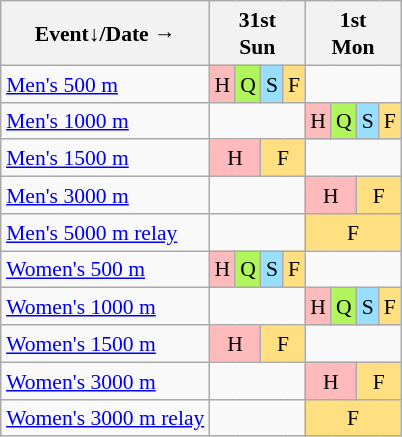<table class="wikitable" style="margin:0.5em auto; font-size:90%; line-height:1.25em; text-align:center;">
<tr>
<th>Event↓/Date →</th>
<th colspan=4>31st<br>Sun</th>
<th colspan=4>1st<br>Mon</th>
</tr>
<tr>
<td align="left"><a href='#'>Men's 500 m</a></td>
<td bgcolor="#FFBBBB">H</td>
<td bgcolor="#AFF55B">Q</td>
<td bgcolor="#97DEFF">S</td>
<td bgcolor="#FFDF80">F</td>
<td colspan=4></td>
</tr>
<tr>
<td align="left"><a href='#'>Men's 1000 m</a></td>
<td colspan=4></td>
<td bgcolor="#FFBBBB">H</td>
<td bgcolor="#AFF55B">Q</td>
<td bgcolor="#97DEFF">S</td>
<td bgcolor="#FFDF80">F</td>
</tr>
<tr>
<td align="left"><a href='#'>Men's 1500 m</a></td>
<td colspan=2 bgcolor="#FFBBBB">H</td>
<td colspan=2 bgcolor="#FFDF80">F</td>
<td colspan=4></td>
</tr>
<tr>
<td align="left"><a href='#'>Men's 3000 m</a></td>
<td colspan=4></td>
<td colspan=2 bgcolor="#FFBBBB">H</td>
<td colspan=2 bgcolor="#FFDF80">F</td>
</tr>
<tr>
<td align="left"><a href='#'>Men's 5000 m relay</a></td>
<td colspan=4></td>
<td colspan=4 bgcolor="#FFDF80">F</td>
</tr>
<tr>
<td align="left"><a href='#'>Women's 500 m</a></td>
<td bgcolor="#FFBBBB">H</td>
<td bgcolor="#AFF55B">Q</td>
<td bgcolor="#97DEFF">S</td>
<td bgcolor="#FFDF80">F</td>
<td colspan=4></td>
</tr>
<tr>
<td align="left"><a href='#'>Women's 1000 m</a></td>
<td colspan=4></td>
<td bgcolor="#FFBBBB">H</td>
<td bgcolor="#AFF55B">Q</td>
<td bgcolor="#97DEFF">S</td>
<td bgcolor="#FFDF80">F</td>
</tr>
<tr>
<td align="left"><a href='#'>Women's 1500 m</a></td>
<td colspan=2 bgcolor="#FFBBBB">H</td>
<td colspan=2 bgcolor="#FFDF80">F</td>
<td colspan=4></td>
</tr>
<tr>
<td align="left"><a href='#'>Women's 3000 m</a></td>
<td colspan=4></td>
<td colspan=2 bgcolor="#FFBBBB">H</td>
<td colspan=2 bgcolor="#FFDF80">F</td>
</tr>
<tr>
<td align="left"><a href='#'>Women's 3000 m relay</a></td>
<td colspan=4></td>
<td colspan=4 bgcolor="#FFDF80">F</td>
</tr>
</table>
